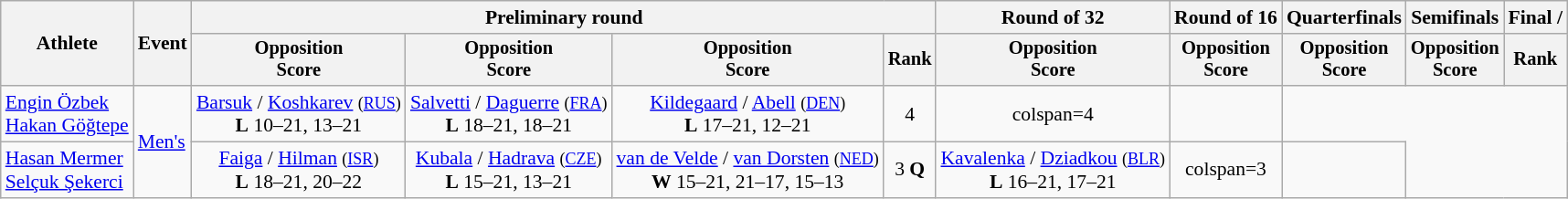<table class=wikitable style="font-size:90%">
<tr>
<th rowspan="2">Athlete</th>
<th rowspan="2">Event</th>
<th colspan="4">Preliminary round</th>
<th>Round of 32</th>
<th>Round of 16</th>
<th>Quarterfinals</th>
<th>Semifinals</th>
<th colspan=2>Final / </th>
</tr>
<tr style="font-size:95%">
<th>Opposition<br>Score</th>
<th>Opposition<br>Score</th>
<th>Opposition<br>Score</th>
<th>Rank</th>
<th>Opposition<br>Score</th>
<th>Opposition<br>Score</th>
<th>Opposition<br>Score</th>
<th>Opposition<br>Score</th>
<th>Rank</th>
</tr>
<tr align=center>
<td align=left><a href='#'>Engin Özbek</a><br><a href='#'>Hakan Göğtepe</a></td>
<td align=left rowspan=2><a href='#'>Men's</a></td>
<td> <a href='#'>Barsuk</a> / <a href='#'>Koshkarev</a> <small>(<a href='#'>RUS</a>)</small> <br><strong>L</strong> 10–21, 13–21</td>
<td> <a href='#'>Salvetti</a> / <a href='#'>Daguerre</a> <small>(<a href='#'>FRA</a>)</small> <br><strong>L</strong> 18–21, 18–21</td>
<td> <a href='#'>Kildegaard</a> / <a href='#'>Abell</a> <small>(<a href='#'>DEN</a>)</small> <br><strong>L</strong> 17–21, 12–21</td>
<td>4</td>
<td>colspan=4 </td>
<td></td>
</tr>
<tr align=center>
<td align=left><a href='#'>Hasan Mermer</a><br><a href='#'>Selçuk Şekerci</a></td>
<td> <a href='#'>Faiga</a> / <a href='#'>Hilman</a> <small>(<a href='#'>ISR</a>)</small> <br><strong>L</strong> 18–21, 20–22</td>
<td> <a href='#'>Kubala</a> / <a href='#'>Hadrava</a> <small>(<a href='#'>CZE</a>)</small> <br><strong>L</strong> 15–21, 13–21</td>
<td> <a href='#'>van de Velde</a> / <a href='#'>van Dorsten</a> <small>(<a href='#'>NED</a>)</small> <br><strong>W</strong> 15–21, 21–17, 15–13</td>
<td>3 <strong>Q</strong></td>
<td> <a href='#'>Kavalenka</a> / <a href='#'>Dziadkou</a> <small>(<a href='#'>BLR</a>)</small> <br><strong>L</strong> 16–21, 17–21</td>
<td>colspan=3 </td>
<td></td>
</tr>
</table>
